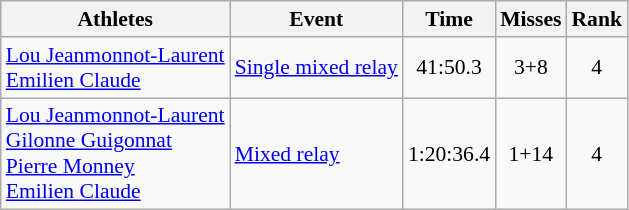<table class="wikitable" style="font-size:90%">
<tr>
<th>Athletes</th>
<th>Event</th>
<th>Time</th>
<th>Misses</th>
<th>Rank</th>
</tr>
<tr align=center>
<td align=left><a href='#'>Lou Jeanmonnot-Laurent</a><br><a href='#'>Emilien Claude</a></td>
<td align=left><a href='#'>Single mixed relay</a></td>
<td>41:50.3</td>
<td>3+8</td>
<td>4</td>
</tr>
<tr align=center>
<td align=left><a href='#'>Lou Jeanmonnot-Laurent</a><br><a href='#'>Gilonne Guigonnat</a><br><a href='#'>Pierre Monney</a><br><a href='#'>Emilien Claude</a></td>
<td align=left><a href='#'>Mixed relay</a></td>
<td>1:20:36.4</td>
<td>1+14</td>
<td>4</td>
</tr>
</table>
